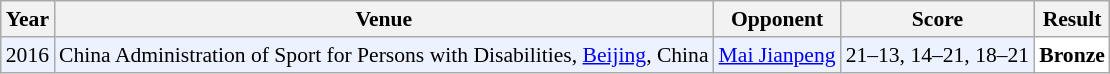<table class="sortable wikitable" style="font-size: 90%;">
<tr>
<th>Year</th>
<th>Venue</th>
<th>Opponent</th>
<th>Score</th>
<th>Result</th>
</tr>
<tr style="background:#ECF2FF">
<td align="center">2016</td>
<td align="left">China Administration of Sport for Persons with Disabilities, <a href='#'>Beijing</a>, China</td>
<td align="left"> <a href='#'>Mai Jianpeng</a></td>
<td align="left">21–13, 14–21, 18–21</td>
<td style="text-align:left; background:white"> <strong>Bronze</strong></td>
</tr>
</table>
